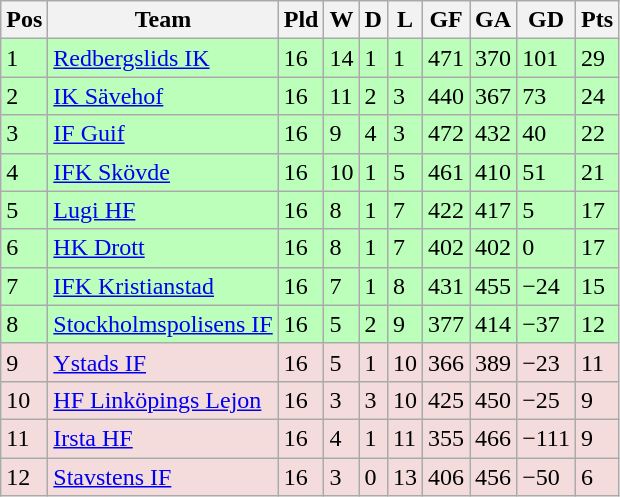<table class="wikitable">
<tr>
<th><span>Pos</span></th>
<th>Team</th>
<th><span>Pld</span></th>
<th><span>W</span></th>
<th><span>D</span></th>
<th><span>L</span></th>
<th><span>GF</span></th>
<th><span>GA</span></th>
<th><span>GD</span></th>
<th><span>Pts</span></th>
</tr>
<tr style="background:#bbffbb">
<td>1</td>
<td><a href='#'>Redbergslids IK</a></td>
<td>16</td>
<td>14</td>
<td>1</td>
<td>1</td>
<td>471</td>
<td>370</td>
<td>101</td>
<td>29</td>
</tr>
<tr style="background:#bbffbb">
<td>2</td>
<td><a href='#'>IK Sävehof</a></td>
<td>16</td>
<td>11</td>
<td>2</td>
<td>3</td>
<td>440</td>
<td>367</td>
<td>73</td>
<td>24</td>
</tr>
<tr style="background:#bbffbb">
<td>3</td>
<td><a href='#'>IF Guif</a></td>
<td>16</td>
<td>9</td>
<td>4</td>
<td>3</td>
<td>472</td>
<td>432</td>
<td>40</td>
<td>22</td>
</tr>
<tr style="background:#bbffbb">
<td>4</td>
<td><a href='#'>IFK Skövde</a></td>
<td>16</td>
<td>10</td>
<td>1</td>
<td>5</td>
<td>461</td>
<td>410</td>
<td>51</td>
<td>21</td>
</tr>
<tr style="background:#bbffbb">
<td>5</td>
<td><a href='#'>Lugi HF</a></td>
<td>16</td>
<td>8</td>
<td>1</td>
<td>7</td>
<td>422</td>
<td>417</td>
<td>5</td>
<td>17</td>
</tr>
<tr style="background:#bbffbb">
<td>6</td>
<td><a href='#'>HK Drott</a></td>
<td>16</td>
<td>8</td>
<td>1</td>
<td>7</td>
<td>402</td>
<td>402</td>
<td>0</td>
<td>17</td>
</tr>
<tr style="background:#bbffbb">
<td>7</td>
<td><a href='#'>IFK Kristianstad</a></td>
<td>16</td>
<td>7</td>
<td>1</td>
<td>8</td>
<td>431</td>
<td>455</td>
<td>−24</td>
<td>15</td>
</tr>
<tr style="background:#bbffbb">
<td>8</td>
<td><a href='#'>Stockholmspolisens IF</a></td>
<td>16</td>
<td>5</td>
<td>2</td>
<td>9</td>
<td>377</td>
<td>414</td>
<td>−37</td>
<td>12</td>
</tr>
<tr style="background:#f4dcdc">
<td>9</td>
<td><a href='#'>Ystads IF</a></td>
<td>16</td>
<td>5</td>
<td>1</td>
<td>10</td>
<td>366</td>
<td>389</td>
<td>−23</td>
<td>11</td>
</tr>
<tr style="background:#f4dcdc">
<td>10</td>
<td><a href='#'>HF Linköpings Lejon</a></td>
<td>16</td>
<td>3</td>
<td>3</td>
<td>10</td>
<td>425</td>
<td>450</td>
<td>−25</td>
<td>9</td>
</tr>
<tr style="background:#f4dcdc">
<td>11</td>
<td><a href='#'>Irsta HF</a></td>
<td>16</td>
<td>4</td>
<td>1</td>
<td>11</td>
<td>355</td>
<td>466</td>
<td>−111</td>
<td>9</td>
</tr>
<tr style="background:#f4dcdc">
<td>12</td>
<td><a href='#'>Stavstens IF</a></td>
<td>16</td>
<td>3</td>
<td>0</td>
<td>13</td>
<td>406</td>
<td>456</td>
<td>−50</td>
<td>6</td>
</tr>
</table>
